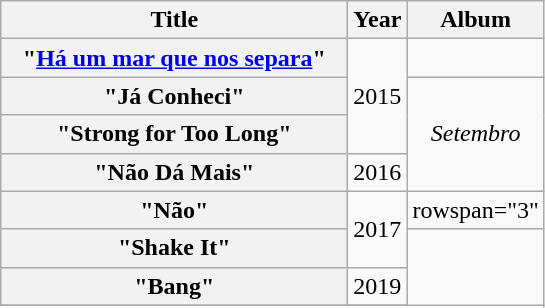<table class="wikitable plainrowheaders" style="text-align:center;">
<tr>
<th scope="col" style="width:14em;">Title</th>
<th scope="col" style="width:1em;">Year</th>
<th scope="col">Album</th>
</tr>
<tr>
<th scope="row">"<a href='#'>Há um mar que nos separa</a>"</th>
<td rowspan="3">2015</td>
<td></td>
</tr>
<tr>
<th scope="row">"Já Conheci"</th>
<td rowspan="3"><em>Setembro</em></td>
</tr>
<tr>
<th scope="row">"Strong for Too Long"</th>
</tr>
<tr>
<th scope="row">"Não Dá Mais"</th>
<td>2016</td>
</tr>
<tr>
<th scope="row">"Não"</th>
<td rowspan="2">2017</td>
<td>rowspan="3" </td>
</tr>
<tr>
<th scope="row">"Shake It"</th>
</tr>
<tr>
<th scope="row">"Bang"</th>
<td>2019</td>
</tr>
<tr>
</tr>
</table>
